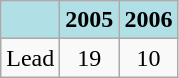<table class="wikitable" style="text-align: center;">
<tr>
<th style="background: #b0e0e6;"></th>
<th style="background: #b0e0e6;">2005</th>
<th style="background: #b0e0e6;">2006</th>
</tr>
<tr>
<td align="left">Lead</td>
<td>19</td>
<td>10</td>
</tr>
</table>
